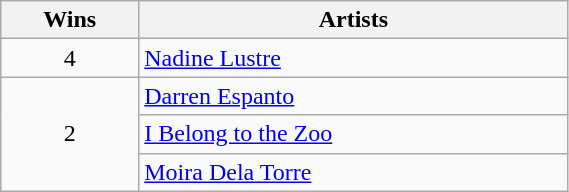<table class="wikitable"  style="width:30%;">
<tr>
<th scope="col">Wins</th>
<th scope="col">Artists</th>
</tr>
<tr>
<td align=center>4</td>
<td><a href='#'>Nadine Lustre</a></td>
</tr>
<tr>
<td rowspan="3" align=center>2</td>
<td><a href='#'>Darren Espanto</a></td>
</tr>
<tr>
<td><a href='#'>I Belong to the Zoo</a></td>
</tr>
<tr>
<td><a href='#'>Moira Dela Torre</a></td>
</tr>
</table>
